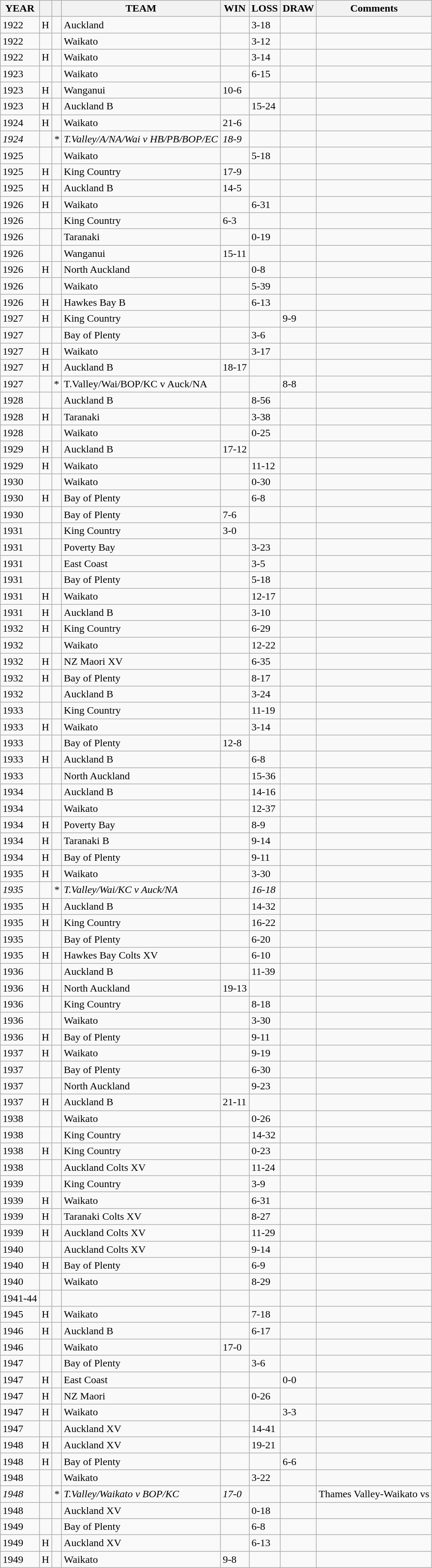<table class="wikitable">
<tr>
<th>YEAR</th>
<th></th>
<th></th>
<th>TEAM</th>
<th>WIN</th>
<th>LOSS</th>
<th>DRAW</th>
<th>Comments</th>
</tr>
<tr>
<td>1922</td>
<td>H</td>
<td></td>
<td>Auckland</td>
<td></td>
<td>3-18</td>
<td></td>
<td></td>
</tr>
<tr>
<td>1922</td>
<td></td>
<td></td>
<td>Waikato</td>
<td></td>
<td>3-12</td>
<td></td>
<td></td>
</tr>
<tr>
<td>1922</td>
<td>H</td>
<td></td>
<td>Waikato</td>
<td></td>
<td>3-14</td>
<td></td>
<td></td>
</tr>
<tr>
<td>1923</td>
<td></td>
<td></td>
<td>Waikato</td>
<td></td>
<td>6-15</td>
<td></td>
<td></td>
</tr>
<tr>
<td>1923</td>
<td>H</td>
<td></td>
<td>Wanganui</td>
<td>10-6</td>
<td></td>
<td></td>
<td></td>
</tr>
<tr>
<td>1923</td>
<td>H</td>
<td></td>
<td>Auckland B</td>
<td></td>
<td>15-24</td>
<td></td>
<td></td>
</tr>
<tr>
<td>1924</td>
<td>H</td>
<td></td>
<td>Waikato</td>
<td>21-6</td>
<td></td>
<td></td>
<td></td>
</tr>
<tr>
<td><em>1924</em></td>
<td><em> </em></td>
<td><em>*</em></td>
<td><em>T.Valley/A/NA/Wai v HB/PB/BOP/EC</em></td>
<td><em>18-9</em></td>
<td><em> </em></td>
<td><em> </em></td>
<td><em> </em></td>
</tr>
<tr>
<td>1925</td>
<td></td>
<td></td>
<td>Waikato</td>
<td></td>
<td>5-18</td>
<td></td>
<td></td>
</tr>
<tr>
<td>1925</td>
<td>H</td>
<td></td>
<td>King Country</td>
<td>17-9</td>
<td></td>
<td></td>
<td></td>
</tr>
<tr>
<td>1925</td>
<td>H</td>
<td></td>
<td>Auckland B</td>
<td>14-5</td>
<td></td>
<td></td>
<td></td>
</tr>
<tr>
<td>1926</td>
<td>H</td>
<td></td>
<td>Waikato</td>
<td></td>
<td>6-31</td>
<td></td>
<td></td>
</tr>
<tr>
<td>1926</td>
<td></td>
<td></td>
<td>King Country</td>
<td>6-3</td>
<td></td>
<td></td>
<td></td>
</tr>
<tr>
<td>1926</td>
<td></td>
<td></td>
<td>Taranaki</td>
<td></td>
<td>0-19</td>
<td></td>
<td></td>
</tr>
<tr>
<td>1926</td>
<td></td>
<td></td>
<td>Wanganui</td>
<td>15-11</td>
<td></td>
<td></td>
<td></td>
</tr>
<tr>
<td>1926</td>
<td>H</td>
<td></td>
<td>North Auckland</td>
<td></td>
<td>0-8</td>
<td></td>
<td></td>
</tr>
<tr>
<td>1926</td>
<td></td>
<td></td>
<td>Waikato</td>
<td></td>
<td>5-39</td>
<td></td>
<td></td>
</tr>
<tr>
<td>1926</td>
<td>H</td>
<td></td>
<td>Hawkes Bay B</td>
<td></td>
<td>6-13</td>
<td></td>
<td></td>
</tr>
<tr>
<td>1927</td>
<td>H</td>
<td></td>
<td>King Country</td>
<td></td>
<td></td>
<td>9-9</td>
<td></td>
</tr>
<tr>
<td>1927</td>
<td></td>
<td></td>
<td>Bay of Plenty</td>
<td></td>
<td>3-6</td>
<td></td>
<td></td>
</tr>
<tr>
<td>1927</td>
<td>H</td>
<td></td>
<td>Waikato</td>
<td></td>
<td>3-17</td>
<td></td>
<td></td>
</tr>
<tr>
<td>1927</td>
<td>H</td>
<td></td>
<td>Auckland B</td>
<td>18-17</td>
<td></td>
<td></td>
<td></td>
</tr>
<tr>
<td>1927</td>
<td></td>
<td>*</td>
<td>T.Valley/Wai/BOP/KC v Auck/NA</td>
<td></td>
<td></td>
<td>8-8</td>
<td></td>
</tr>
<tr>
<td>1928</td>
<td></td>
<td></td>
<td>Auckland B</td>
<td></td>
<td>8-56</td>
<td></td>
<td></td>
</tr>
<tr>
<td>1928</td>
<td>H</td>
<td></td>
<td>Taranaki</td>
<td></td>
<td>3-38</td>
<td></td>
<td></td>
</tr>
<tr>
<td>1928</td>
<td></td>
<td></td>
<td>Waikato</td>
<td></td>
<td>0-25</td>
<td></td>
<td></td>
</tr>
<tr>
<td>1929</td>
<td>H</td>
<td></td>
<td>Auckland B</td>
<td>17-12</td>
<td></td>
<td></td>
<td></td>
</tr>
<tr>
<td>1929</td>
<td>H</td>
<td></td>
<td>Waikato</td>
<td></td>
<td>11-12</td>
<td></td>
<td></td>
</tr>
<tr>
<td>1930</td>
<td></td>
<td></td>
<td>Waikato</td>
<td></td>
<td>0-30</td>
<td></td>
<td></td>
</tr>
<tr>
<td>1930</td>
<td>H</td>
<td></td>
<td>Bay of Plenty</td>
<td></td>
<td>6-8</td>
<td></td>
<td></td>
</tr>
<tr>
<td>1930</td>
<td></td>
<td></td>
<td>Bay of Plenty</td>
<td>7-6</td>
<td></td>
<td></td>
<td></td>
</tr>
<tr>
<td>1931</td>
<td></td>
<td></td>
<td>King Country</td>
<td>3-0</td>
<td></td>
<td></td>
<td></td>
</tr>
<tr>
<td>1931</td>
<td></td>
<td></td>
<td>Poverty Bay</td>
<td></td>
<td>3-23</td>
<td></td>
<td></td>
</tr>
<tr>
<td>1931</td>
<td></td>
<td></td>
<td>East Coast</td>
<td></td>
<td>3-5</td>
<td></td>
<td></td>
</tr>
<tr>
<td>1931</td>
<td></td>
<td></td>
<td>Bay of Plenty</td>
<td></td>
<td>5-18</td>
<td></td>
<td></td>
</tr>
<tr>
<td>1931</td>
<td>H</td>
<td></td>
<td>Waikato</td>
<td></td>
<td>12-17</td>
<td></td>
<td></td>
</tr>
<tr>
<td>1931</td>
<td>H</td>
<td></td>
<td>Auckland B</td>
<td></td>
<td>3-10</td>
<td></td>
<td></td>
</tr>
<tr>
<td>1932</td>
<td>H</td>
<td></td>
<td>King Country</td>
<td></td>
<td>6-29</td>
<td></td>
<td></td>
</tr>
<tr>
<td>1932</td>
<td></td>
<td></td>
<td>Waikato</td>
<td></td>
<td>12-22</td>
<td></td>
<td></td>
</tr>
<tr>
<td>1932</td>
<td>H</td>
<td></td>
<td>NZ Maori XV</td>
<td></td>
<td>6-35</td>
<td></td>
<td></td>
</tr>
<tr>
<td>1932</td>
<td>H</td>
<td></td>
<td>Bay of Plenty</td>
<td></td>
<td>8-17</td>
<td></td>
<td></td>
</tr>
<tr>
<td>1932</td>
<td></td>
<td></td>
<td>Auckland B</td>
<td></td>
<td>3-24</td>
<td></td>
<td></td>
</tr>
<tr>
<td>1933</td>
<td></td>
<td></td>
<td>King Country</td>
<td></td>
<td>11-19</td>
<td></td>
<td></td>
</tr>
<tr>
<td>1933</td>
<td>H</td>
<td></td>
<td>Waikato</td>
<td></td>
<td>3-14</td>
<td></td>
<td></td>
</tr>
<tr>
<td>1933</td>
<td></td>
<td></td>
<td>Bay of Plenty</td>
<td>12-8</td>
<td></td>
<td></td>
<td></td>
</tr>
<tr>
<td>1933</td>
<td>H</td>
<td></td>
<td>Auckland B</td>
<td></td>
<td>6-8</td>
<td></td>
<td></td>
</tr>
<tr>
<td>1933</td>
<td></td>
<td></td>
<td>North Auckland</td>
<td></td>
<td>15-36</td>
<td></td>
<td></td>
</tr>
<tr>
<td>1934</td>
<td></td>
<td></td>
<td>Auckland B</td>
<td></td>
<td>14-16</td>
<td></td>
<td></td>
</tr>
<tr>
<td>1934</td>
<td></td>
<td></td>
<td>Waikato</td>
<td></td>
<td>12-37</td>
<td></td>
<td></td>
</tr>
<tr>
<td>1934</td>
<td>H</td>
<td></td>
<td>Poverty Bay</td>
<td></td>
<td>8-9</td>
<td></td>
<td></td>
</tr>
<tr>
<td>1934</td>
<td>H</td>
<td></td>
<td>Taranaki B</td>
<td></td>
<td>9-14</td>
<td></td>
<td></td>
</tr>
<tr>
<td>1934</td>
<td>H</td>
<td></td>
<td>Bay of Plenty</td>
<td></td>
<td>9-11</td>
<td></td>
<td></td>
</tr>
<tr>
<td>1935</td>
<td>H</td>
<td></td>
<td>Waikato</td>
<td></td>
<td>3-30</td>
<td></td>
<td></td>
</tr>
<tr>
<td><em>1935</em></td>
<td><em> </em></td>
<td><em>*</em></td>
<td><em>T.Valley/Wai/KC v Auck/NA</em></td>
<td><em> </em></td>
<td><em>16-18</em></td>
<td><em> </em></td>
<td><em> </em></td>
</tr>
<tr>
<td>1935</td>
<td>H</td>
<td></td>
<td>Auckland B</td>
<td></td>
<td>14-32</td>
<td></td>
<td></td>
</tr>
<tr>
<td>1935</td>
<td>H</td>
<td></td>
<td>King Country</td>
<td></td>
<td>16-22</td>
<td></td>
<td></td>
</tr>
<tr>
<td>1935</td>
<td></td>
<td></td>
<td>Bay of Plenty</td>
<td></td>
<td>6-20</td>
<td></td>
<td></td>
</tr>
<tr>
<td>1935</td>
<td>H</td>
<td></td>
<td>Hawkes Bay Colts XV</td>
<td></td>
<td>6-10</td>
<td></td>
<td></td>
</tr>
<tr>
<td>1936</td>
<td></td>
<td></td>
<td>Auckland B</td>
<td></td>
<td>11-39</td>
<td></td>
<td></td>
</tr>
<tr>
<td>1936</td>
<td>H</td>
<td></td>
<td>North Auckland</td>
<td>19-13</td>
<td></td>
<td></td>
<td></td>
</tr>
<tr>
<td>1936</td>
<td></td>
<td></td>
<td>King Country</td>
<td></td>
<td>8-18</td>
<td></td>
<td></td>
</tr>
<tr>
<td>1936</td>
<td></td>
<td></td>
<td>Waikato</td>
<td></td>
<td>3-30</td>
<td></td>
<td></td>
</tr>
<tr>
<td>1936</td>
<td>H</td>
<td></td>
<td>Bay of Plenty</td>
<td></td>
<td>9-11</td>
<td></td>
<td></td>
</tr>
<tr>
<td>1937</td>
<td>H</td>
<td></td>
<td>Waikato</td>
<td></td>
<td>9-19</td>
<td></td>
<td></td>
</tr>
<tr>
<td>1937</td>
<td></td>
<td></td>
<td>Bay of Plenty</td>
<td></td>
<td>6-30</td>
<td></td>
<td></td>
</tr>
<tr>
<td>1937</td>
<td></td>
<td></td>
<td>North Auckland</td>
<td></td>
<td>9-23</td>
<td></td>
<td></td>
</tr>
<tr>
<td>1937</td>
<td>H</td>
<td></td>
<td>Auckland B</td>
<td>21-11</td>
<td></td>
<td></td>
<td></td>
</tr>
<tr>
<td>1938</td>
<td></td>
<td></td>
<td>Waikato</td>
<td></td>
<td>0-26</td>
<td></td>
<td></td>
</tr>
<tr>
<td>1938</td>
<td></td>
<td></td>
<td>King Country</td>
<td></td>
<td>14-32</td>
<td></td>
<td></td>
</tr>
<tr>
<td>1938</td>
<td>H</td>
<td></td>
<td>King Country</td>
<td></td>
<td>0-23</td>
<td></td>
<td></td>
</tr>
<tr>
<td>1938</td>
<td></td>
<td></td>
<td>Auckland Colts XV</td>
<td></td>
<td>11-24</td>
<td></td>
<td></td>
</tr>
<tr>
<td>1939</td>
<td></td>
<td></td>
<td>King Country</td>
<td></td>
<td>3-9</td>
<td></td>
<td></td>
</tr>
<tr>
<td>1939</td>
<td>H</td>
<td></td>
<td>Waikato</td>
<td></td>
<td>6-31</td>
<td></td>
<td></td>
</tr>
<tr>
<td>1939</td>
<td>H</td>
<td></td>
<td>Taranaki Colts XV</td>
<td></td>
<td>8-27</td>
<td></td>
<td></td>
</tr>
<tr>
<td>1939</td>
<td>H</td>
<td></td>
<td>Auckland Colts XV</td>
<td></td>
<td>11-29</td>
<td></td>
<td></td>
</tr>
<tr>
<td>1940</td>
<td></td>
<td></td>
<td>Auckland Colts XV</td>
<td></td>
<td>9-14</td>
<td></td>
<td></td>
</tr>
<tr>
<td>1940</td>
<td>H</td>
<td></td>
<td>Bay of Plenty</td>
<td></td>
<td>6-9</td>
<td></td>
<td></td>
</tr>
<tr>
<td>1940</td>
<td></td>
<td></td>
<td>Waikato</td>
<td></td>
<td>8-29</td>
<td></td>
<td></td>
</tr>
<tr>
<td>1941-44</td>
<td></td>
<td></td>
<td></td>
<td></td>
<td></td>
<td></td>
<td></td>
</tr>
<tr>
<td>1945</td>
<td>H</td>
<td></td>
<td>Waikato</td>
<td></td>
<td>7-18</td>
<td></td>
<td></td>
</tr>
<tr>
<td>1946</td>
<td>H</td>
<td></td>
<td>Auckland B</td>
<td></td>
<td>6-17</td>
<td></td>
<td></td>
</tr>
<tr>
<td>1946</td>
<td></td>
<td></td>
<td>Waikato</td>
<td>17-0</td>
<td></td>
<td></td>
<td></td>
</tr>
<tr>
<td>1947</td>
<td></td>
<td></td>
<td>Bay of Plenty</td>
<td></td>
<td>3-6</td>
<td></td>
<td></td>
</tr>
<tr>
<td>1947</td>
<td>H</td>
<td></td>
<td>East Coast</td>
<td></td>
<td></td>
<td>0-0</td>
<td></td>
</tr>
<tr>
<td>1947</td>
<td>H</td>
<td></td>
<td>NZ Maori</td>
<td></td>
<td>0-26</td>
<td></td>
<td></td>
</tr>
<tr>
<td>1947</td>
<td>H</td>
<td></td>
<td>Waikato</td>
<td></td>
<td></td>
<td>3-3</td>
<td></td>
</tr>
<tr>
<td>1947</td>
<td></td>
<td></td>
<td>Auckland XV</td>
<td></td>
<td>14-41</td>
<td></td>
<td></td>
</tr>
<tr>
<td>1948</td>
<td>H</td>
<td></td>
<td>Auckland XV</td>
<td></td>
<td>19-21</td>
<td></td>
<td></td>
</tr>
<tr>
<td>1948</td>
<td>H</td>
<td></td>
<td>Bay of Plenty</td>
<td></td>
<td></td>
<td>6-6</td>
<td></td>
</tr>
<tr>
<td>1948</td>
<td></td>
<td></td>
<td>Waikato</td>
<td></td>
<td>3-22</td>
<td></td>
<td></td>
</tr>
<tr>
<td><em>1948</em></td>
<td><em> </em></td>
<td><em>*</em></td>
<td><em>T.Valley/Waikato v BOP/KC</em></td>
<td><em>17-0</em></td>
<td><em> </em></td>
<td><em> </em></td>
<td>Thames Valley-Waikato vs</td>
</tr>
<tr>
<td>1948</td>
<td></td>
<td></td>
<td>Auckland XV</td>
<td></td>
<td>0-18</td>
<td></td>
<td></td>
</tr>
<tr>
<td>1949</td>
<td></td>
<td></td>
<td>Bay of Plenty</td>
<td></td>
<td>6-8</td>
<td></td>
<td></td>
</tr>
<tr>
<td>1949</td>
<td>H</td>
<td></td>
<td>Auckland XV</td>
<td></td>
<td>6-13</td>
<td></td>
<td></td>
</tr>
<tr>
<td>1949</td>
<td>H</td>
<td></td>
<td>Waikato</td>
<td>9-8</td>
<td></td>
<td></td>
<td></td>
</tr>
</table>
